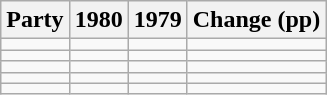<table class="wikitable" style="text-align:right;">
<tr>
<th>Party</th>
<th>1980</th>
<th>1979</th>
<th colspan="3">Change (pp)</th>
</tr>
<tr>
<td style="text-align:left;"></td>
<td></td>
<td></td>
<td></td>
</tr>
<tr>
<td style="text-align:left;"></td>
<td></td>
<td></td>
<td></td>
</tr>
<tr>
<td style="text-align:left;"></td>
<td></td>
<td></td>
<td></td>
</tr>
<tr>
<td style="text-align:left;"></td>
<td></td>
<td></td>
<td></td>
</tr>
<tr>
<td style="text-align:left;"></td>
<td></td>
<td></td>
<td></td>
</tr>
</table>
